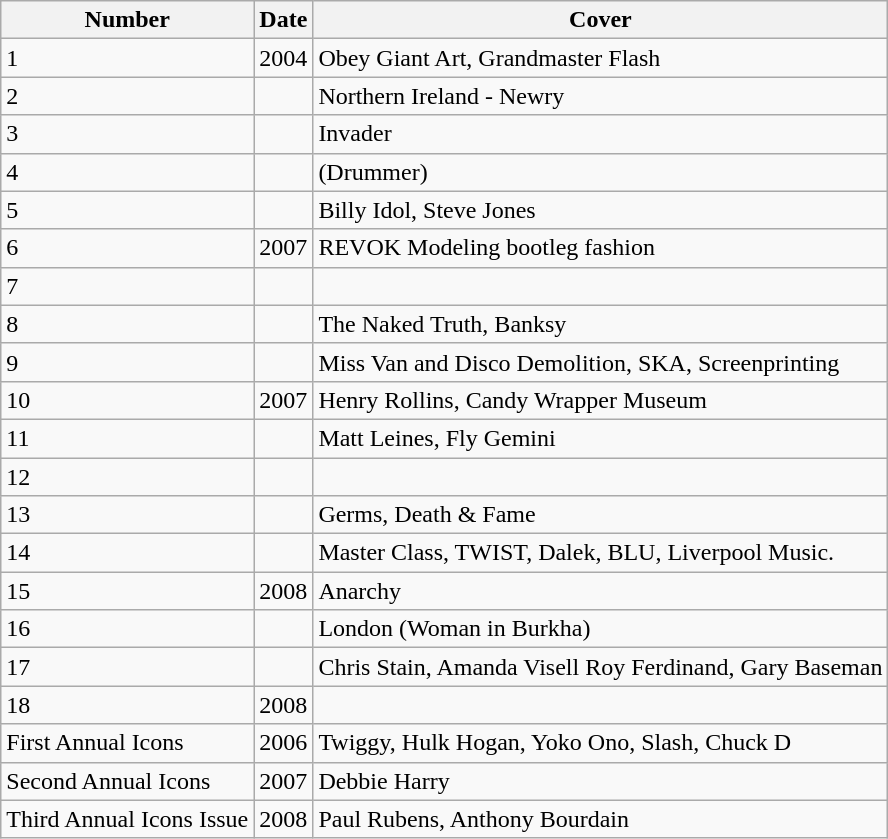<table class="wikitable">
<tr>
<th>Number</th>
<th>Date</th>
<th>Cover</th>
</tr>
<tr>
<td>1</td>
<td>2004</td>
<td>Obey Giant Art, Grandmaster Flash</td>
</tr>
<tr>
<td>2</td>
<td></td>
<td>Northern Ireland - Newry</td>
</tr>
<tr>
<td>3</td>
<td></td>
<td>Invader</td>
</tr>
<tr>
<td>4</td>
<td></td>
<td>(Drummer)</td>
</tr>
<tr>
<td>5</td>
<td></td>
<td>Billy Idol, Steve Jones</td>
</tr>
<tr>
<td>6</td>
<td>2007</td>
<td>REVOK Modeling bootleg fashion</td>
</tr>
<tr>
<td>7</td>
<td></td>
<td></td>
</tr>
<tr>
<td>8</td>
<td></td>
<td>The Naked Truth, Banksy</td>
</tr>
<tr>
<td>9</td>
<td></td>
<td>Miss Van and Disco Demolition, SKA, Screenprinting</td>
</tr>
<tr>
<td>10</td>
<td>2007</td>
<td>Henry Rollins, Candy Wrapper Museum</td>
</tr>
<tr>
<td>11</td>
<td></td>
<td>Matt Leines, Fly Gemini</td>
</tr>
<tr>
<td>12</td>
<td></td>
<td></td>
</tr>
<tr>
<td>13</td>
<td></td>
<td>Germs, Death & Fame</td>
</tr>
<tr>
<td>14</td>
<td></td>
<td>Master Class, TWIST, Dalek, BLU, Liverpool Music.</td>
</tr>
<tr>
<td>15</td>
<td>2008</td>
<td>Anarchy</td>
</tr>
<tr>
<td>16</td>
<td></td>
<td>London (Woman in Burkha)</td>
</tr>
<tr>
<td>17</td>
<td></td>
<td>Chris Stain, Amanda Visell Roy Ferdinand, Gary Baseman</td>
</tr>
<tr>
<td>18</td>
<td>2008</td>
<td></td>
</tr>
<tr>
<td>First Annual Icons</td>
<td>2006</td>
<td>Twiggy, Hulk Hogan, Yoko Ono, Slash, Chuck D</td>
</tr>
<tr>
<td>Second Annual Icons</td>
<td>2007</td>
<td>Debbie Harry</td>
</tr>
<tr>
<td>Third Annual Icons Issue</td>
<td>2008</td>
<td>Paul Rubens, Anthony Bourdain</td>
</tr>
</table>
